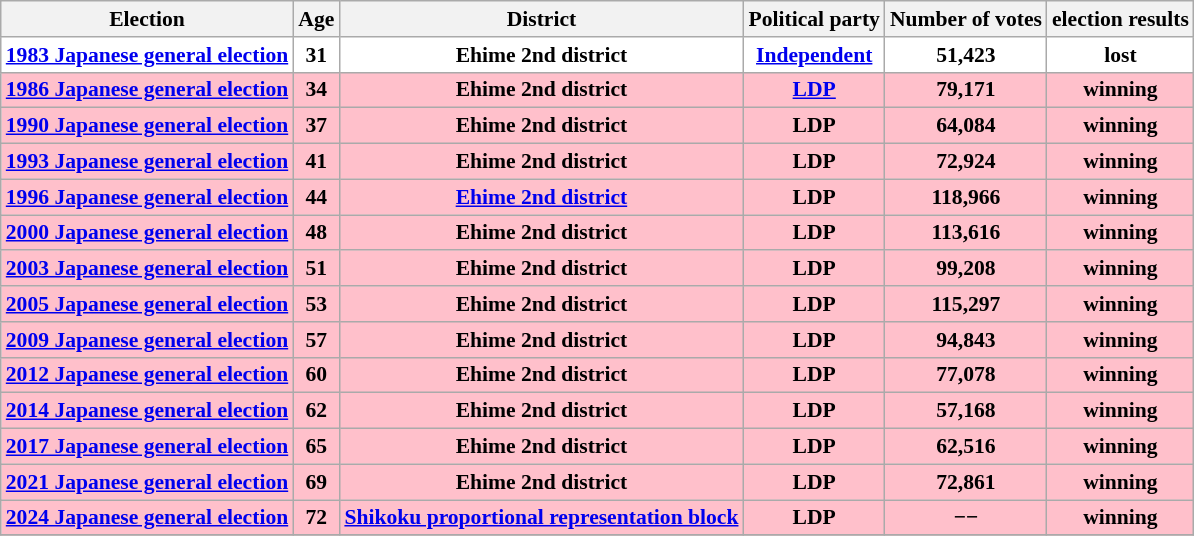<table class="wikitable" style="text-align:center; font-size:90%">
<tr>
<th>Election</th>
<th>Age</th>
<th>District</th>
<th>Political party</th>
<th>Number of votes</th>
<th>election results</th>
</tr>
<tr>
<td style="background:white;"><strong><a href='#'>1983 Japanese general election</a></strong></td>
<td style="background:white;"><strong>31</strong></td>
<td style="background:white;"><strong>Ehime 2nd district</strong></td>
<td style="background:white;"><strong><a href='#'>Independent</a></strong></td>
<td style="background:white;"><strong>51,423</strong></td>
<td style="background:white;"><strong>lost</strong></td>
</tr>
<tr>
<td style="background:Pink;"><strong><a href='#'>1986 Japanese general election</a></strong></td>
<td style="background:Pink;"><strong>34</strong></td>
<td style="background:Pink;"><strong>Ehime 2nd district</strong></td>
<td style="background:Pink;"><strong><a href='#'>LDP</a></strong></td>
<td style="background:Pink;"><strong>79,171</strong></td>
<td style="background:Pink;"><strong>winning</strong></td>
</tr>
<tr>
<td style="background:Pink;"><strong><a href='#'>1990 Japanese general election</a></strong></td>
<td style="background:Pink;"><strong>37</strong></td>
<td style="background:Pink;"><strong>Ehime 2nd district</strong></td>
<td style="background:Pink;"><strong>LDP</strong></td>
<td style="background:Pink;"><strong>64,084</strong></td>
<td style="background:Pink;"><strong>winning</strong></td>
</tr>
<tr>
<td style="background:Pink;"><strong><a href='#'>1993 Japanese general election</a></strong></td>
<td style="background:Pink;"><strong>41</strong></td>
<td style="background:Pink;"><strong>Ehime 2nd district</strong></td>
<td style="background:Pink;"><strong>LDP</strong></td>
<td style="background:Pink;"><strong>72,924</strong></td>
<td style="background:Pink;"><strong>winning</strong></td>
</tr>
<tr>
<td style="background:Pink;"><strong><a href='#'>1996 Japanese general election</a></strong></td>
<td style="background:Pink;"><strong>44</strong></td>
<td style="background:Pink;"><strong><a href='#'>Ehime 2nd district</a></strong></td>
<td style="background:Pink;"><strong>LDP</strong></td>
<td style="background:Pink;"><strong>118,966</strong></td>
<td style="background:Pink;"><strong>winning</strong></td>
</tr>
<tr>
<td style="background:Pink;"><strong><a href='#'>2000 Japanese general election</a></strong></td>
<td style="background:Pink;"><strong>48</strong></td>
<td style="background:Pink;"><strong>Ehime 2nd district</strong></td>
<td style="background:Pink;"><strong>LDP</strong></td>
<td style="background:Pink;"><strong>113,616</strong></td>
<td style="background:Pink;"><strong>winning</strong></td>
</tr>
<tr>
<td style="background:Pink;"><strong><a href='#'>2003 Japanese general election</a></strong></td>
<td style="background:Pink;"><strong>51</strong></td>
<td style="background:Pink;"><strong>Ehime 2nd district</strong></td>
<td style="background:Pink;"><strong>LDP</strong></td>
<td style="background:Pink;"><strong>99,208</strong></td>
<td style="background:Pink;"><strong>winning</strong></td>
</tr>
<tr>
<td style="background:Pink;"><strong><a href='#'>2005 Japanese general election</a></strong></td>
<td style="background:Pink;"><strong>53</strong></td>
<td style="background:Pink;"><strong>Ehime 2nd district</strong></td>
<td style="background:Pink;"><strong>LDP</strong></td>
<td style="background:Pink;"><strong>115,297</strong></td>
<td style="background:Pink;"><strong>winning</strong></td>
</tr>
<tr>
<td style="background:Pink;"><strong><a href='#'>2009 Japanese general election</a></strong></td>
<td style="background:Pink;"><strong>57</strong></td>
<td style="background:Pink;"><strong>Ehime 2nd district</strong></td>
<td style="background:Pink;"><strong>LDP</strong></td>
<td style="background:Pink;"><strong>94,843</strong></td>
<td style="background:Pink;"><strong>winning</strong></td>
</tr>
<tr>
<td style="background:Pink;"><strong><a href='#'>2012 Japanese general election</a></strong></td>
<td style="background:Pink;"><strong>60</strong></td>
<td style="background:Pink;"><strong>Ehime 2nd district</strong></td>
<td style="background:Pink;"><strong>LDP</strong></td>
<td style="background:Pink;"><strong>77,078</strong></td>
<td style="background:Pink;"><strong>winning</strong></td>
</tr>
<tr>
<td style="background:Pink;"><strong><a href='#'>2014 Japanese general election</a></strong></td>
<td style="background:Pink;"><strong>62</strong></td>
<td style="background:Pink;"><strong>Ehime 2nd district</strong></td>
<td style="background:Pink;"><strong>LDP</strong></td>
<td style="background:Pink;"><strong>57,168</strong></td>
<td style="background:Pink;"><strong>winning</strong></td>
</tr>
<tr>
<td style="background:Pink;"><strong><a href='#'>2017 Japanese general election</a></strong></td>
<td style="background:Pink;"><strong>65</strong></td>
<td style="background:Pink;"><strong>Ehime 2nd district</strong></td>
<td style="background:Pink;"><strong>LDP</strong></td>
<td style="background:Pink;"><strong>62,516</strong></td>
<td style="background:Pink;"><strong>winning</strong></td>
</tr>
<tr>
<td style="background:Pink;"><strong><a href='#'>2021 Japanese general election</a></strong></td>
<td style="background:Pink;"><strong>69</strong></td>
<td style="background:Pink;"><strong>Ehime 2nd district</strong></td>
<td style="background:Pink;"><strong>LDP</strong></td>
<td style="background:Pink;"><strong>72,861</strong></td>
<td style="background:Pink;"><strong>winning</strong></td>
</tr>
<tr>
<td style="background:Pink;"><strong><a href='#'>2024 Japanese general election</a></strong></td>
<td style="background:Pink;"><strong>72</strong></td>
<td style="background:Pink;"><strong><a href='#'>Shikoku proportional representation block</a></strong></td>
<td style="background:Pink;"><strong>LDP</strong></td>
<td style="background:Pink;"><strong>−−</strong></td>
<td style="background:Pink;"><strong>winning</strong></td>
</tr>
<tr>
</tr>
</table>
